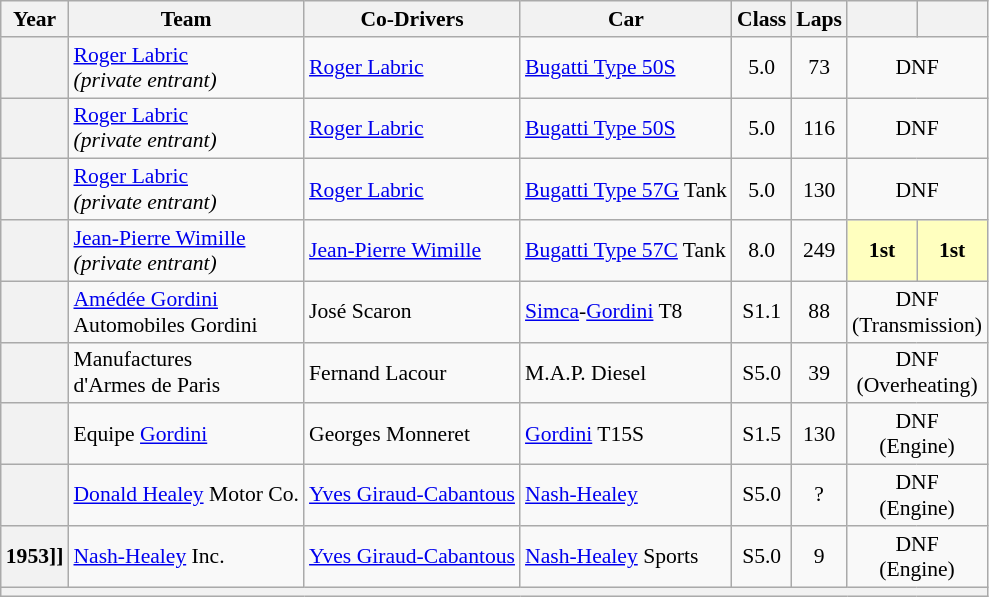<table class="wikitable" style="text-align:center; font-size:90%">
<tr>
<th>Year</th>
<th>Team</th>
<th>Co-Drivers</th>
<th>Car</th>
<th>Class</th>
<th>Laps</th>
<th></th>
<th></th>
</tr>
<tr>
<th></th>
<td align=left nowrap> <a href='#'>Roger Labric</a><br><em>(private entrant)</em></td>
<td align=left nowrap> <a href='#'>Roger Labric</a></td>
<td align=left nowrap><a href='#'>Bugatti Type 50S</a></td>
<td>5.0</td>
<td>73</td>
<td colspan=2>DNF</td>
</tr>
<tr>
<th></th>
<td align=left nowrap> <a href='#'>Roger Labric</a><br><em>(private entrant)</em></td>
<td align=left nowrap> <a href='#'>Roger Labric</a></td>
<td align=left nowrap><a href='#'>Bugatti Type 50S</a></td>
<td>5.0</td>
<td>116</td>
<td colspan=2>DNF</td>
</tr>
<tr>
<th></th>
<td align=left nowrap> <a href='#'>Roger Labric</a><br><em>(private entrant)</em></td>
<td align=left nowrap> <a href='#'>Roger Labric</a></td>
<td align=left nowrap><a href='#'>Bugatti Type 57G</a> Tank</td>
<td>5.0</td>
<td>130</td>
<td colspan=2>DNF</td>
</tr>
<tr>
<th></th>
<td align=left nowrap> <a href='#'>Jean-Pierre Wimille</a><br><em>(private entrant)</em></td>
<td align=left nowrap> <a href='#'>Jean-Pierre Wimille</a></td>
<td align=left nowrap><a href='#'>Bugatti Type 57C</a> Tank</td>
<td>8.0</td>
<td>249</td>
<td style="background:#ffffbf;"><strong>1st</strong></td>
<td style="background:#ffffbf;"><strong>1st</strong></td>
</tr>
<tr>
<th></th>
<td align=left nowrap> <a href='#'>Amédée Gordini</a><br> Automobiles Gordini</td>
<td align=left nowrap> José Scaron</td>
<td align=left nowrap><a href='#'>Simca</a>-<a href='#'>Gordini</a> T8</td>
<td>S1.1</td>
<td>88</td>
<td colspan=2>DNF<br>(Transmission)</td>
</tr>
<tr>
<th></th>
<td align=left nowrap> Manufactures<br>d'Armes de Paris</td>
<td align=left nowrap> Fernand Lacour</td>
<td align=left nowrap>M.A.P. Diesel</td>
<td>S5.0</td>
<td>39</td>
<td colspan=2>DNF<br>(Overheating)</td>
</tr>
<tr>
<th></th>
<td align=left nowrap> Equipe <a href='#'>Gordini</a></td>
<td align=left nowrap> Georges Monneret</td>
<td align=left nowrap><a href='#'>Gordini</a> T15S</td>
<td>S1.5</td>
<td>130</td>
<td colspan=2>DNF<br>(Engine)</td>
</tr>
<tr>
<th></th>
<td align=left nowrap> <a href='#'>Donald Healey</a> Motor Co.</td>
<td align=left nowrap> <a href='#'>Yves Giraud-Cabantous</a></td>
<td align=left nowrap><a href='#'>Nash-Healey</a></td>
<td>S5.0</td>
<td>?</td>
<td colspan=2>DNF<br>(Engine)</td>
</tr>
<tr>
<th {{24hLM>1953]]</th>
<td align=left nowrap> <a href='#'>Nash-Healey</a> Inc.</td>
<td align=left nowrap> <a href='#'>Yves Giraud-Cabantous</a></td>
<td align=left nowrap><a href='#'>Nash-Healey</a> Sports</td>
<td>S5.0</td>
<td>9</td>
<td colspan=2>DNF<br>(Engine)</td>
</tr>
<tr>
<th colspan="8"></th>
</tr>
</table>
